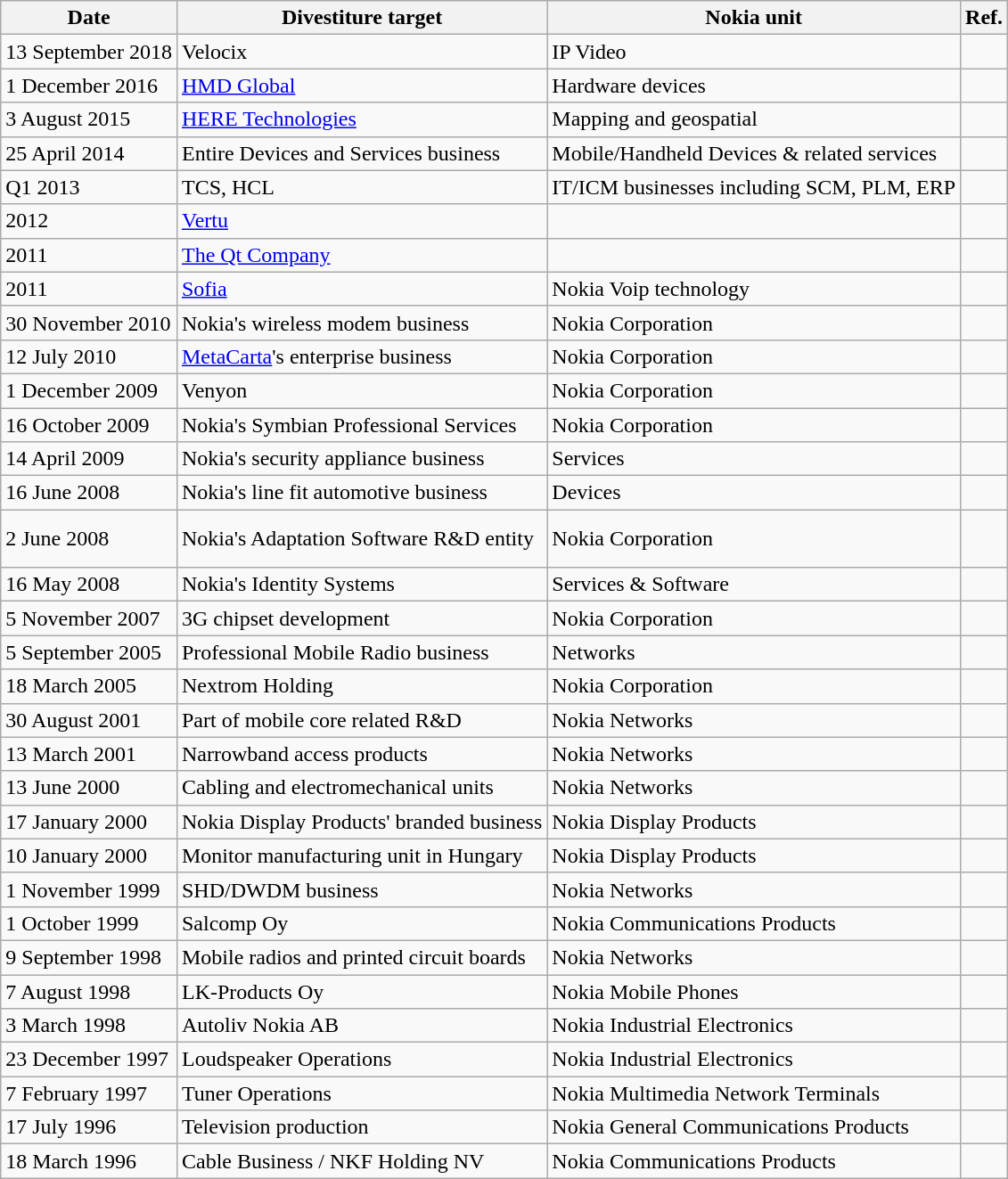<table class="wikitable sortable" border="1">
<tr>
<th>Date</th>
<th>Divestiture target</th>
<th>Nokia unit</th>
<th class="unsortable">Ref.</th>
</tr>
<tr>
<td>13 September 2018</td>
<td>Velocix</td>
<td>IP Video</td>
<td></td>
</tr>
<tr>
<td>1 December 2016</td>
<td><a href='#'>HMD Global</a></td>
<td>Hardware devices</td>
<td></td>
</tr>
<tr>
<td>3 August 2015</td>
<td><a href='#'>HERE Technologies</a></td>
<td>Mapping and geospatial</td>
<td></td>
</tr>
<tr>
<td>25 April 2014</td>
<td>Entire Devices and Services business</td>
<td>Mobile/Handheld Devices & related services</td>
<td></td>
</tr>
<tr>
<td>Q1 2013</td>
<td>TCS, HCL</td>
<td>IT/ICM businesses including SCM, PLM, ERP</td>
<td></td>
</tr>
<tr>
<td>2012</td>
<td><a href='#'>Vertu</a></td>
<td></td>
<td></td>
</tr>
<tr>
<td>2011</td>
<td><a href='#'>The Qt Company</a></td>
<td></td>
<td></td>
</tr>
<tr>
<td>2011</td>
<td><a href='#'>Sofia</a></td>
<td>Nokia Voip technology</td>
<td></td>
</tr>
<tr>
<td>30 November 2010</td>
<td>Nokia's wireless modem business</td>
<td>Nokia Corporation</td>
<td align="center"></td>
</tr>
<tr>
<td>12 July 2010</td>
<td><a href='#'>MetaCarta</a>'s enterprise business</td>
<td>Nokia Corporation</td>
<td align="center"></td>
</tr>
<tr>
<td>1 December 2009</td>
<td>Venyon</td>
<td>Nokia Corporation</td>
<td align="center"></td>
</tr>
<tr>
<td>16 October 2009</td>
<td>Nokia's Symbian Professional Services</td>
<td>Nokia Corporation</td>
<td align="center"></td>
</tr>
<tr>
<td>14 April 2009</td>
<td>Nokia's security appliance business</td>
<td>Services</td>
<td align="center"><br></td>
</tr>
<tr>
<td>16 June 2008</td>
<td>Nokia's line fit automotive business</td>
<td>Devices</td>
<td align="center"><br></td>
</tr>
<tr>
<td>2 June 2008</td>
<td>Nokia's Adaptation Software R&D entity</td>
<td>Nokia Corporation</td>
<td align="center"><br><br></td>
</tr>
<tr>
<td>16 May 2008</td>
<td>Nokia's Identity Systems</td>
<td>Services & Software</td>
<td align="center"><br></td>
</tr>
<tr>
<td>5 November 2007</td>
<td>3G chipset development</td>
<td>Nokia Corporation</td>
<td align="center"><br></td>
</tr>
<tr>
<td>5 September 2005</td>
<td>Professional Mobile Radio business</td>
<td>Networks</td>
<td align="center"></td>
</tr>
<tr>
<td>18 March 2005</td>
<td>Nextrom Holding</td>
<td>Nokia Corporation</td>
<td align="center"></td>
</tr>
<tr>
<td>30 August 2001</td>
<td>Part of mobile core related R&D</td>
<td>Nokia Networks</td>
<td align="center"></td>
</tr>
<tr>
<td>13 March 2001</td>
<td>Narrowband access products</td>
<td>Nokia Networks</td>
<td align="center"></td>
</tr>
<tr>
<td>13 June 2000</td>
<td>Cabling and electromechanical units</td>
<td>Nokia Networks</td>
<td align="center"></td>
</tr>
<tr>
<td>17 January 2000</td>
<td>Nokia Display Products' branded business</td>
<td>Nokia Display Products</td>
<td align="center"></td>
</tr>
<tr>
<td>10 January 2000</td>
<td>Monitor manufacturing unit in Hungary</td>
<td>Nokia Display Products</td>
<td align="center"></td>
</tr>
<tr>
<td>1 November 1999</td>
<td>SHD/DWDM business</td>
<td>Nokia Networks</td>
<td align="center"></td>
</tr>
<tr>
<td>1 October 1999</td>
<td>Salcomp Oy</td>
<td>Nokia Communications Products</td>
<td align="center"></td>
</tr>
<tr>
<td>9 September 1998</td>
<td>Mobile radios and printed circuit boards</td>
<td>Nokia Networks</td>
<td align="center"></td>
</tr>
<tr>
<td>7 August 1998</td>
<td>LK-Products Oy</td>
<td>Nokia Mobile Phones</td>
<td align="center"></td>
</tr>
<tr>
<td>3 March 1998</td>
<td>Autoliv Nokia AB</td>
<td>Nokia Industrial Electronics</td>
<td align="center"></td>
</tr>
<tr>
<td>23 December 1997</td>
<td>Loudspeaker Operations</td>
<td>Nokia Industrial Electronics</td>
<td align="center"></td>
</tr>
<tr>
<td>7 February 1997</td>
<td>Tuner Operations</td>
<td>Nokia Multimedia Network Terminals</td>
<td align="center"></td>
</tr>
<tr>
<td>17 July 1996</td>
<td>Television production</td>
<td>Nokia General Communications Products</td>
<td align="center"></td>
</tr>
<tr>
<td>18 March 1996</td>
<td>Cable Business / NKF Holding NV</td>
<td>Nokia Communications Products</td>
<td align="center"></td>
</tr>
</table>
